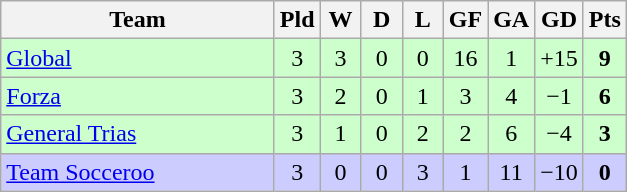<table class="wikitable" style="text-align: center;">
<tr>
<th width="175">Team</th>
<th width="20">Pld</th>
<th width="20">W</th>
<th width="20">D</th>
<th width="20">L</th>
<th width="20">GF</th>
<th width="20">GA</th>
<th width="20">GD</th>
<th width="20">Pts</th>
</tr>
<tr bgcolor=#ccffcc>
<td style="text-align:left;"><a href='#'>Global</a></td>
<td>3</td>
<td>3</td>
<td>0</td>
<td>0</td>
<td>16</td>
<td>1</td>
<td>+15</td>
<td><strong>9</strong></td>
</tr>
<tr bgcolor=#ccffcc>
<td style="text-align:left;"><a href='#'>Forza</a></td>
<td>3</td>
<td>2</td>
<td>0</td>
<td>1</td>
<td>3</td>
<td>4</td>
<td>−1</td>
<td><strong>6</strong></td>
</tr>
<tr bgcolor=#ccffcc>
<td style="text-align:left;"><a href='#'>General Trias</a></td>
<td>3</td>
<td>1</td>
<td>0</td>
<td>2</td>
<td>2</td>
<td>6</td>
<td>−4</td>
<td><strong>3</strong></td>
</tr>
<tr bgcolor=#ccccff>
<td style="text-align:left;"><a href='#'>Team Socceroo</a></td>
<td>3</td>
<td>0</td>
<td>0</td>
<td>3</td>
<td>1</td>
<td>11</td>
<td>−10</td>
<td><strong>0</strong></td>
</tr>
</table>
